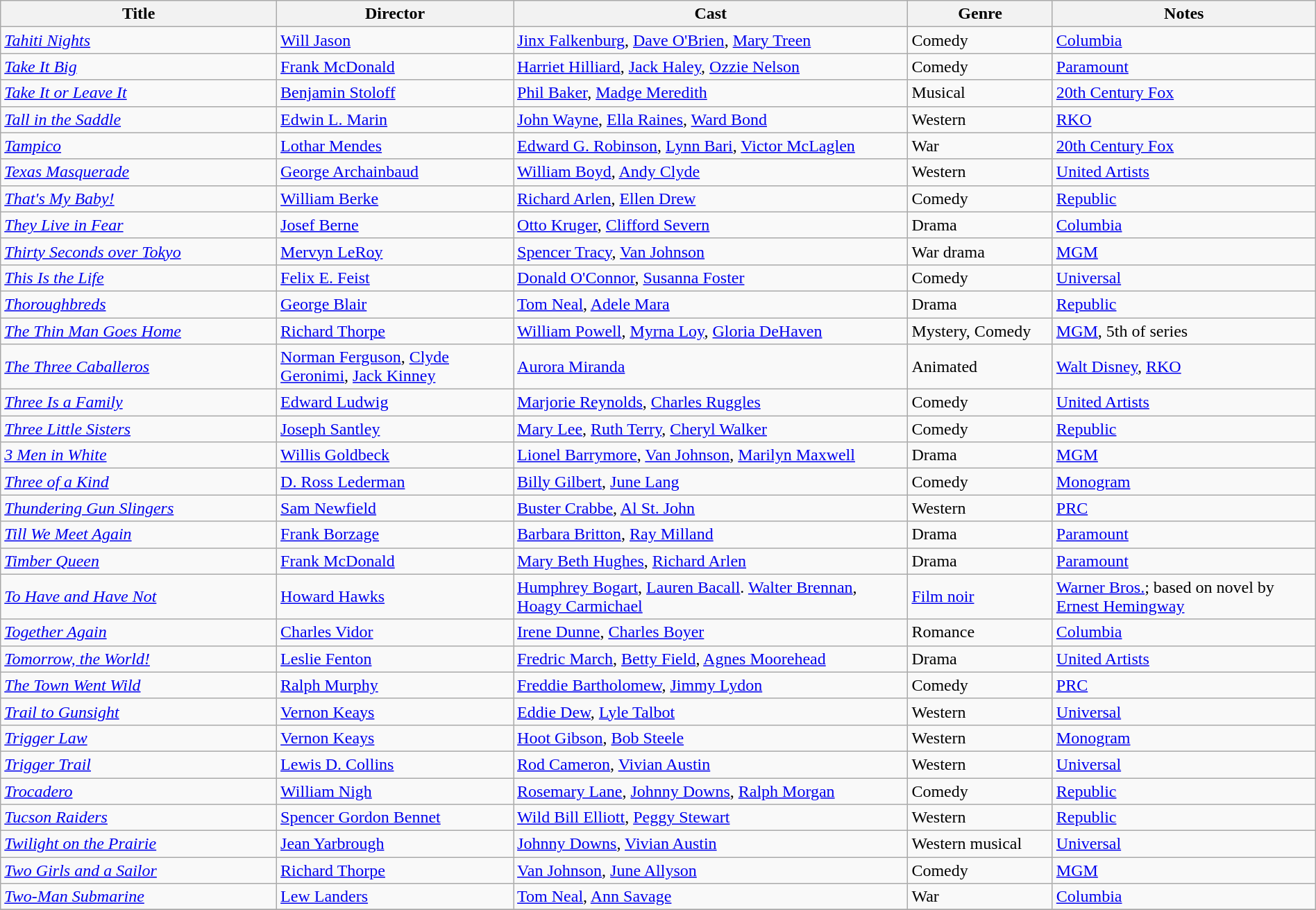<table class="wikitable" style="width:100%;">
<tr>
<th style="width:21%;">Title</th>
<th style="width:18%;">Director</th>
<th style="width:30%;">Cast</th>
<th style="width:11%;">Genre</th>
<th style="width:20%;">Notes</th>
</tr>
<tr>
<td><em><a href='#'>Tahiti Nights</a></em></td>
<td><a href='#'>Will Jason</a></td>
<td><a href='#'>Jinx Falkenburg</a>, <a href='#'>Dave O'Brien</a>, <a href='#'>Mary Treen</a></td>
<td>Comedy</td>
<td><a href='#'>Columbia</a></td>
</tr>
<tr>
<td><em><a href='#'>Take It Big</a></em></td>
<td><a href='#'>Frank McDonald</a></td>
<td><a href='#'>Harriet Hilliard</a>, <a href='#'>Jack Haley</a>, <a href='#'>Ozzie Nelson</a></td>
<td>Comedy</td>
<td><a href='#'>Paramount</a></td>
</tr>
<tr>
<td><em><a href='#'>Take It or Leave It</a></em></td>
<td><a href='#'>Benjamin Stoloff</a></td>
<td><a href='#'>Phil Baker</a>, <a href='#'>Madge Meredith</a></td>
<td>Musical</td>
<td><a href='#'>20th Century Fox</a></td>
</tr>
<tr>
<td><em><a href='#'>Tall in the Saddle</a></em></td>
<td><a href='#'>Edwin L. Marin</a></td>
<td><a href='#'>John Wayne</a>, <a href='#'>Ella Raines</a>, <a href='#'>Ward Bond</a></td>
<td>Western</td>
<td><a href='#'>RKO</a></td>
</tr>
<tr>
<td><em><a href='#'>Tampico</a></em></td>
<td><a href='#'>Lothar Mendes</a></td>
<td><a href='#'>Edward G. Robinson</a>, <a href='#'>Lynn Bari</a>, <a href='#'>Victor McLaglen</a></td>
<td>War</td>
<td><a href='#'>20th Century Fox</a></td>
</tr>
<tr>
<td><em><a href='#'>Texas Masquerade</a></em></td>
<td><a href='#'>George Archainbaud</a></td>
<td><a href='#'>William Boyd</a>, <a href='#'>Andy Clyde</a></td>
<td>Western</td>
<td><a href='#'>United Artists</a></td>
</tr>
<tr>
<td><em><a href='#'>That's My Baby!</a></em></td>
<td><a href='#'>William Berke</a></td>
<td><a href='#'>Richard Arlen</a>, <a href='#'>Ellen Drew</a></td>
<td>Comedy</td>
<td><a href='#'>Republic</a></td>
</tr>
<tr>
<td><em><a href='#'>They Live in Fear</a></em></td>
<td><a href='#'>Josef Berne</a></td>
<td><a href='#'>Otto Kruger</a>, <a href='#'>Clifford Severn</a></td>
<td>Drama</td>
<td><a href='#'>Columbia</a></td>
</tr>
<tr>
<td><em><a href='#'>Thirty Seconds over Tokyo</a></em></td>
<td><a href='#'>Mervyn LeRoy</a></td>
<td><a href='#'>Spencer Tracy</a>, <a href='#'>Van Johnson</a></td>
<td>War drama</td>
<td><a href='#'>MGM</a></td>
</tr>
<tr>
<td><em><a href='#'>This Is the Life</a></em></td>
<td><a href='#'>Felix E. Feist</a></td>
<td><a href='#'>Donald O'Connor</a>, <a href='#'>Susanna Foster</a></td>
<td>Comedy</td>
<td><a href='#'>Universal</a></td>
</tr>
<tr>
<td><em><a href='#'>Thoroughbreds</a></em></td>
<td><a href='#'>George Blair</a></td>
<td><a href='#'>Tom Neal</a>, <a href='#'>Adele Mara</a></td>
<td>Drama</td>
<td><a href='#'>Republic</a></td>
</tr>
<tr>
<td><em><a href='#'>The Thin Man Goes Home</a></em></td>
<td><a href='#'>Richard Thorpe</a></td>
<td><a href='#'>William Powell</a>, <a href='#'>Myrna Loy</a>, <a href='#'>Gloria DeHaven</a></td>
<td>Mystery, Comedy</td>
<td><a href='#'>MGM</a>, 5th of series</td>
</tr>
<tr>
<td><em><a href='#'>The Three Caballeros</a></em></td>
<td><a href='#'>Norman Ferguson</a>, <a href='#'>Clyde Geronimi</a>, <a href='#'>Jack Kinney</a></td>
<td><a href='#'>Aurora Miranda</a></td>
<td>Animated</td>
<td><a href='#'>Walt Disney</a>, <a href='#'>RKO</a></td>
</tr>
<tr>
<td><em><a href='#'>Three Is a Family</a></em></td>
<td><a href='#'>Edward Ludwig</a></td>
<td><a href='#'>Marjorie Reynolds</a>, <a href='#'>Charles Ruggles</a></td>
<td>Comedy</td>
<td><a href='#'>United Artists</a></td>
</tr>
<tr>
<td><em><a href='#'>Three Little Sisters</a></em></td>
<td><a href='#'>Joseph Santley</a></td>
<td><a href='#'>Mary Lee</a>, <a href='#'>Ruth Terry</a>, <a href='#'>Cheryl Walker</a></td>
<td>Comedy</td>
<td><a href='#'>Republic</a></td>
</tr>
<tr>
<td><em><a href='#'>3 Men in White</a></em></td>
<td><a href='#'>Willis Goldbeck</a></td>
<td><a href='#'>Lionel Barrymore</a>, <a href='#'>Van Johnson</a>, <a href='#'>Marilyn Maxwell</a></td>
<td>Drama</td>
<td><a href='#'>MGM</a></td>
</tr>
<tr>
<td><em><a href='#'>Three of a Kind</a></em></td>
<td><a href='#'>D. Ross Lederman</a></td>
<td><a href='#'>Billy Gilbert</a>, <a href='#'>June Lang</a></td>
<td>Comedy</td>
<td><a href='#'>Monogram</a></td>
</tr>
<tr>
<td><em><a href='#'>Thundering Gun Slingers</a></em></td>
<td><a href='#'>Sam Newfield</a></td>
<td><a href='#'>Buster Crabbe</a>, <a href='#'>Al St. John</a></td>
<td>Western</td>
<td><a href='#'>PRC</a></td>
</tr>
<tr>
<td><em><a href='#'>Till We Meet Again</a></em></td>
<td><a href='#'>Frank Borzage</a></td>
<td><a href='#'>Barbara Britton</a>, <a href='#'>Ray Milland</a></td>
<td>Drama</td>
<td><a href='#'>Paramount</a></td>
</tr>
<tr>
<td><em><a href='#'>Timber Queen</a></em></td>
<td><a href='#'>Frank McDonald</a></td>
<td><a href='#'>Mary Beth Hughes</a>, <a href='#'>Richard Arlen</a></td>
<td>Drama</td>
<td><a href='#'>Paramount</a></td>
</tr>
<tr>
<td><em><a href='#'>To Have and Have Not</a></em></td>
<td><a href='#'>Howard Hawks</a></td>
<td><a href='#'>Humphrey Bogart</a>, <a href='#'>Lauren Bacall</a>. <a href='#'>Walter Brennan</a>, <a href='#'>Hoagy Carmichael</a></td>
<td><a href='#'>Film noir</a></td>
<td><a href='#'>Warner Bros.</a>; based on novel by <a href='#'>Ernest Hemingway</a></td>
</tr>
<tr>
<td><em><a href='#'>Together Again</a></em></td>
<td><a href='#'>Charles Vidor</a></td>
<td><a href='#'>Irene Dunne</a>, <a href='#'>Charles Boyer</a></td>
<td>Romance</td>
<td><a href='#'>Columbia</a></td>
</tr>
<tr>
<td><em><a href='#'>Tomorrow, the World!</a></em></td>
<td><a href='#'>Leslie Fenton</a></td>
<td><a href='#'>Fredric March</a>, <a href='#'>Betty Field</a>, <a href='#'>Agnes Moorehead</a></td>
<td>Drama</td>
<td><a href='#'>United Artists</a></td>
</tr>
<tr>
<td><em><a href='#'>The Town Went Wild</a></em></td>
<td><a href='#'>Ralph Murphy</a></td>
<td><a href='#'>Freddie Bartholomew</a>, <a href='#'>Jimmy Lydon</a></td>
<td>Comedy</td>
<td><a href='#'>PRC</a></td>
</tr>
<tr>
<td><em><a href='#'>Trail to Gunsight</a></em></td>
<td><a href='#'>Vernon Keays</a></td>
<td><a href='#'>Eddie Dew</a>, <a href='#'>Lyle Talbot</a></td>
<td>Western</td>
<td><a href='#'>Universal</a></td>
</tr>
<tr>
<td><em><a href='#'>Trigger Law</a></em></td>
<td><a href='#'>Vernon Keays</a></td>
<td><a href='#'>Hoot Gibson</a>, <a href='#'>Bob Steele</a></td>
<td>Western</td>
<td><a href='#'>Monogram</a></td>
</tr>
<tr>
<td><em><a href='#'>Trigger Trail</a></em></td>
<td><a href='#'>Lewis D. Collins</a></td>
<td><a href='#'>Rod Cameron</a>, <a href='#'>Vivian Austin</a></td>
<td>Western</td>
<td><a href='#'>Universal</a></td>
</tr>
<tr>
<td><em><a href='#'>Trocadero</a></em></td>
<td><a href='#'>William Nigh</a></td>
<td><a href='#'>Rosemary Lane</a>, <a href='#'>Johnny Downs</a>, <a href='#'>Ralph Morgan</a></td>
<td>Comedy</td>
<td><a href='#'>Republic</a></td>
</tr>
<tr>
<td><em><a href='#'>Tucson Raiders</a></em></td>
<td><a href='#'>Spencer Gordon Bennet</a></td>
<td><a href='#'>Wild Bill Elliott</a>, <a href='#'>Peggy Stewart</a></td>
<td>Western</td>
<td><a href='#'>Republic</a></td>
</tr>
<tr>
<td><em><a href='#'>Twilight on the Prairie</a></em></td>
<td><a href='#'>Jean Yarbrough</a></td>
<td><a href='#'>Johnny Downs</a>, <a href='#'>Vivian Austin</a></td>
<td>Western musical</td>
<td><a href='#'>Universal</a></td>
</tr>
<tr>
<td><em><a href='#'>Two Girls and a Sailor</a></em></td>
<td><a href='#'>Richard Thorpe</a></td>
<td><a href='#'>Van Johnson</a>, <a href='#'>June Allyson</a></td>
<td>Comedy</td>
<td><a href='#'>MGM</a></td>
</tr>
<tr>
<td><em><a href='#'>Two-Man Submarine</a></em></td>
<td><a href='#'>Lew Landers</a></td>
<td><a href='#'>Tom Neal</a>, <a href='#'>Ann Savage</a></td>
<td>War</td>
<td><a href='#'>Columbia</a></td>
</tr>
<tr>
</tr>
</table>
